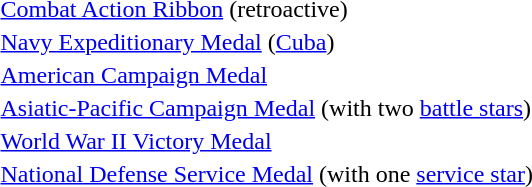<table>
<tr>
<td></td>
<td><a href='#'>Combat Action Ribbon</a> (retroactive)</td>
</tr>
<tr>
<td></td>
<td><a href='#'>Navy Expeditionary Medal</a> (<a href='#'>Cuba</a>)</td>
</tr>
<tr>
<td></td>
<td><a href='#'>American Campaign Medal</a></td>
</tr>
<tr>
<td></td>
<td><a href='#'>Asiatic-Pacific Campaign Medal</a> (with two <a href='#'>battle stars</a>)</td>
</tr>
<tr>
<td></td>
<td><a href='#'>World War II Victory Medal</a></td>
</tr>
<tr>
<td></td>
<td><a href='#'>National Defense Service Medal</a> (with one <a href='#'>service star</a>)</td>
</tr>
</table>
